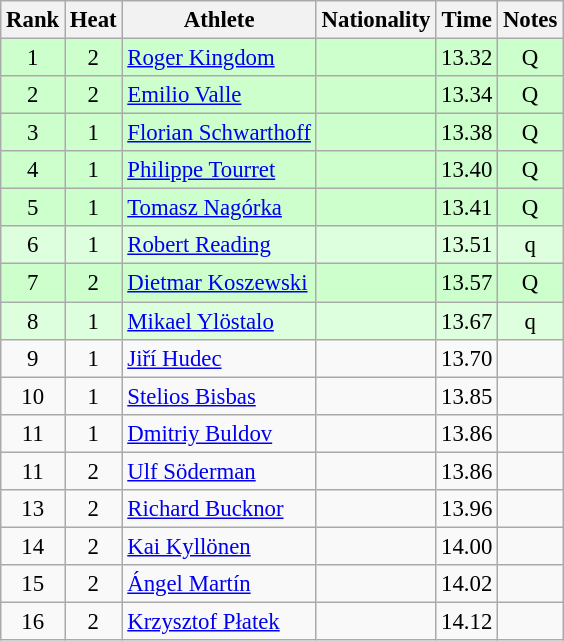<table class="wikitable sortable" style="text-align:center;font-size:95%">
<tr>
<th>Rank</th>
<th>Heat</th>
<th>Athlete</th>
<th>Nationality</th>
<th>Time</th>
<th>Notes</th>
</tr>
<tr bgcolor=ccffcc>
<td>1</td>
<td>2</td>
<td align="left"><a href='#'>Roger Kingdom</a></td>
<td align=left></td>
<td>13.32</td>
<td>Q</td>
</tr>
<tr bgcolor=ccffcc>
<td>2</td>
<td>2</td>
<td align="left"><a href='#'>Emilio Valle</a></td>
<td align=left></td>
<td>13.34</td>
<td>Q</td>
</tr>
<tr bgcolor=ccffcc>
<td>3</td>
<td>1</td>
<td align="left"><a href='#'>Florian Schwarthoff</a></td>
<td align=left></td>
<td>13.38</td>
<td>Q</td>
</tr>
<tr bgcolor=ccffcc>
<td>4</td>
<td>1</td>
<td align="left"><a href='#'>Philippe Tourret</a></td>
<td align=left></td>
<td>13.40</td>
<td>Q</td>
</tr>
<tr bgcolor=ccffcc>
<td>5</td>
<td>1</td>
<td align="left"><a href='#'>Tomasz Nagórka</a></td>
<td align=left></td>
<td>13.41</td>
<td>Q</td>
</tr>
<tr bgcolor=ddffdd>
<td>6</td>
<td>1</td>
<td align="left"><a href='#'>Robert Reading</a></td>
<td align=left></td>
<td>13.51</td>
<td>q</td>
</tr>
<tr bgcolor=ccffcc>
<td>7</td>
<td>2</td>
<td align="left"><a href='#'>Dietmar Koszewski</a></td>
<td align=left></td>
<td>13.57</td>
<td>Q</td>
</tr>
<tr bgcolor=ddffdd>
<td>8</td>
<td>1</td>
<td align="left"><a href='#'>Mikael Ylöstalo</a></td>
<td align=left></td>
<td>13.67</td>
<td>q</td>
</tr>
<tr>
<td>9</td>
<td>1</td>
<td align="left"><a href='#'>Jiří Hudec</a></td>
<td align=left></td>
<td>13.70</td>
<td></td>
</tr>
<tr>
<td>10</td>
<td>1</td>
<td align="left"><a href='#'>Stelios Bisbas</a></td>
<td align=left></td>
<td>13.85</td>
<td></td>
</tr>
<tr>
<td>11</td>
<td>1</td>
<td align="left"><a href='#'>Dmitriy Buldov</a></td>
<td align=left></td>
<td>13.86</td>
<td></td>
</tr>
<tr>
<td>11</td>
<td>2</td>
<td align="left"><a href='#'>Ulf Söderman</a></td>
<td align=left></td>
<td>13.86</td>
<td></td>
</tr>
<tr>
<td>13</td>
<td>2</td>
<td align="left"><a href='#'>Richard Bucknor</a></td>
<td align=left></td>
<td>13.96</td>
<td></td>
</tr>
<tr>
<td>14</td>
<td>2</td>
<td align="left"><a href='#'>Kai Kyllönen</a></td>
<td align=left></td>
<td>14.00</td>
<td></td>
</tr>
<tr>
<td>15</td>
<td>2</td>
<td align="left"><a href='#'>Ángel Martín</a></td>
<td align=left></td>
<td>14.02</td>
<td></td>
</tr>
<tr>
<td>16</td>
<td>2</td>
<td align="left"><a href='#'>Krzysztof Płatek</a></td>
<td align=left></td>
<td>14.12</td>
<td></td>
</tr>
</table>
